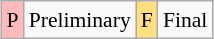<table class="wikitable" style="margin:0.5em auto; font-size:90%; line-height:1.25em;">
<tr>
<td bgcolor="#FFBBBB" align=center>P</td>
<td>Preliminary</td>
<td bgcolor="#FFDF80" align=center>F</td>
<td>Final</td>
</tr>
</table>
